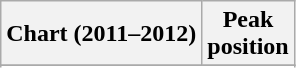<table class="wikitable sortable plainrowheaders" style="text-align:center;">
<tr>
<th scope="col">Chart (2011–2012)</th>
<th scope="col">Peak<br>position</th>
</tr>
<tr>
</tr>
<tr>
</tr>
<tr>
</tr>
<tr>
</tr>
<tr>
</tr>
<tr>
</tr>
<tr>
</tr>
<tr>
</tr>
<tr>
</tr>
<tr>
</tr>
<tr>
</tr>
<tr>
</tr>
<tr>
</tr>
<tr>
</tr>
<tr>
</tr>
<tr>
</tr>
<tr>
</tr>
<tr>
</tr>
<tr>
</tr>
<tr>
</tr>
</table>
